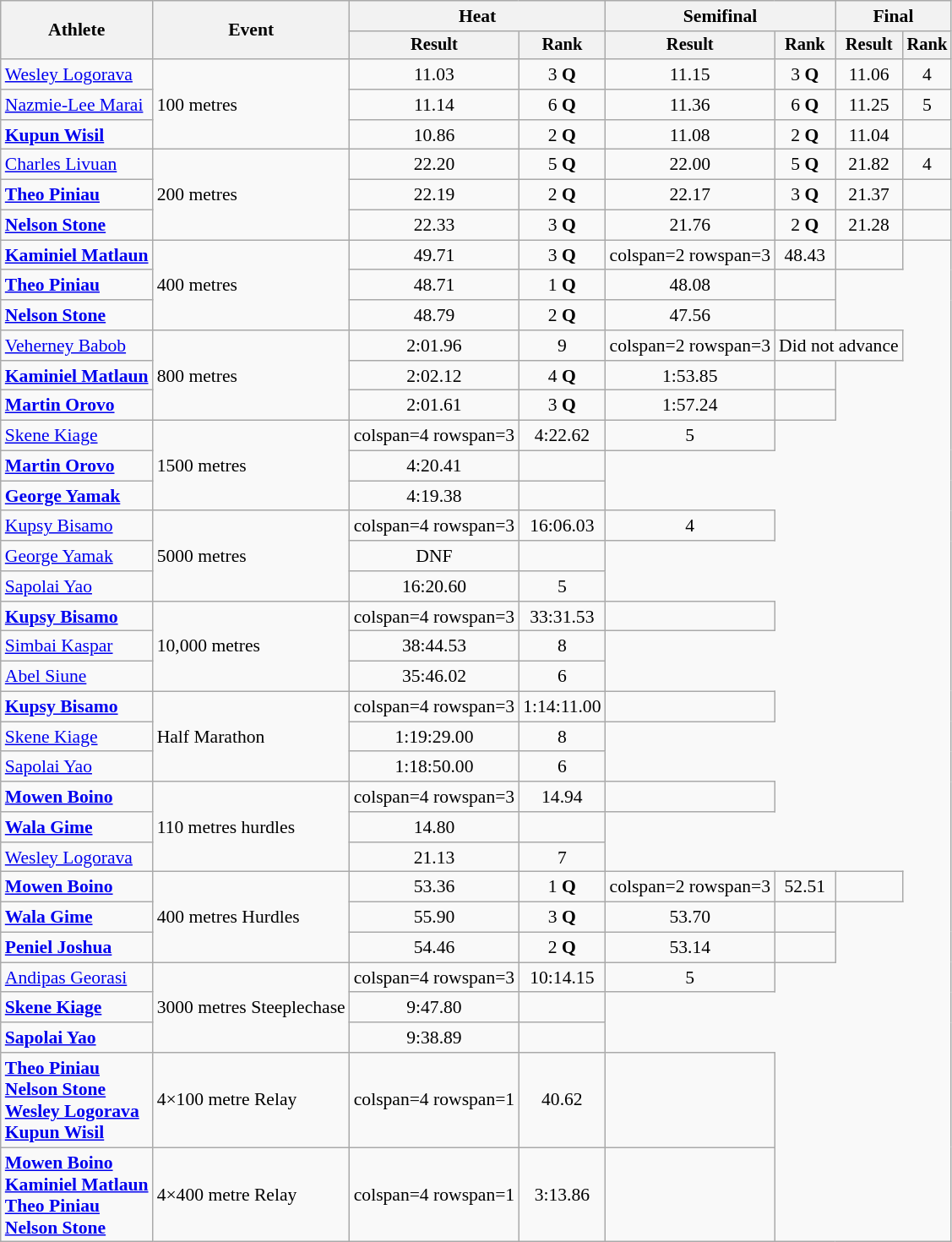<table class="wikitable" style="font-size:90%">
<tr>
<th rowspan="2">Athlete</th>
<th rowspan="2">Event</th>
<th colspan="2">Heat</th>
<th colspan="2">Semifinal</th>
<th colspan="2">Final</th>
</tr>
<tr style="font-size:95%">
<th>Result</th>
<th>Rank</th>
<th>Result</th>
<th>Rank</th>
<th>Result</th>
<th>Rank</th>
</tr>
<tr style=text-align:center>
<td style=text-align:left><a href='#'>Wesley Logorava</a></td>
<td style=text-align:left rowspan=3>100 metres</td>
<td>11.03</td>
<td>3 <strong>Q</strong></td>
<td>11.15</td>
<td>3 <strong>Q</strong></td>
<td>11.06</td>
<td>4</td>
</tr>
<tr style=text-align:center>
<td style=text-align:left><a href='#'>Nazmie-Lee Marai</a></td>
<td>11.14</td>
<td>6 <strong>Q</strong></td>
<td>11.36</td>
<td>6 <strong>Q</strong></td>
<td>11.25</td>
<td>5</td>
</tr>
<tr style=text-align:center>
<td style=text-align:left><strong><a href='#'>Kupun Wisil</a></strong></td>
<td>10.86</td>
<td>2 <strong>Q</strong></td>
<td>11.08</td>
<td>2 <strong>Q</strong></td>
<td>11.04</td>
<td></td>
</tr>
<tr style=text-align:center>
<td style=text-align:left><a href='#'>Charles Livuan</a></td>
<td style=text-align:left rowspan=3>200 metres</td>
<td>22.20</td>
<td>5 <strong>Q</strong></td>
<td>22.00</td>
<td>5 <strong>Q</strong></td>
<td>21.82</td>
<td>4</td>
</tr>
<tr style=text-align:center>
<td style=text-align:left><strong><a href='#'>Theo Piniau</a></strong></td>
<td>22.19</td>
<td>2 <strong>Q</strong></td>
<td>22.17</td>
<td>3 <strong>Q</strong></td>
<td>21.37</td>
<td></td>
</tr>
<tr style=text-align:center>
<td style=text-align:left><strong><a href='#'>Nelson Stone</a></strong></td>
<td>22.33</td>
<td>3 <strong>Q</strong></td>
<td>21.76</td>
<td>2 <strong>Q</strong></td>
<td>21.28</td>
<td></td>
</tr>
<tr style=text-align:center>
<td style=text-align:left><strong><a href='#'>Kaminiel Matlaun</a></strong></td>
<td style=text-align:left rowspan=3>400 metres</td>
<td>49.71</td>
<td>3 <strong>Q</strong></td>
<td>colspan=2 rowspan=3 </td>
<td>48.43</td>
<td></td>
</tr>
<tr style=text-align:center>
<td style=text-align:left><strong><a href='#'>Theo Piniau</a></strong></td>
<td>48.71</td>
<td>1 <strong>Q</strong></td>
<td>48.08</td>
<td></td>
</tr>
<tr style=text-align:center>
<td style=text-align:left><strong><a href='#'>Nelson Stone</a></strong></td>
<td>48.79</td>
<td>2 <strong>Q</strong></td>
<td>47.56</td>
<td></td>
</tr>
<tr style=text-align:center>
<td style=text-align:left><a href='#'>Veherney Babob</a></td>
<td style=text-align:left rowspan=3>800 metres</td>
<td>2:01.96</td>
<td>9</td>
<td>colspan=2 rowspan=3 </td>
<td colspan="2">Did not advance</td>
</tr>
<tr style=text-align:center>
<td style=text-align:left><strong><a href='#'>Kaminiel Matlaun</a></strong></td>
<td>2:02.12</td>
<td>4 <strong>Q</strong></td>
<td>1:53.85</td>
<td></td>
</tr>
<tr style=text-align:center>
<td style=text-align:left><strong><a href='#'>Martin Orovo</a></strong></td>
<td>2:01.61</td>
<td>3 <strong>Q</strong></td>
<td>1:57.24</td>
<td></td>
</tr>
<tr style=text-align:center>
<td style=text-align:left><a href='#'>Skene Kiage</a></td>
<td style=text-align:left rowspan=3>1500 metres</td>
<td>colspan=4 rowspan=3 </td>
<td>4:22.62</td>
<td>5</td>
</tr>
<tr style=text-align:center>
<td style=text-align:left><strong><a href='#'>Martin Orovo</a></strong></td>
<td>4:20.41</td>
<td></td>
</tr>
<tr style=text-align:center>
<td style=text-align:left><strong><a href='#'>George Yamak</a></strong></td>
<td>4:19.38</td>
<td></td>
</tr>
<tr style=text-align:center>
<td style=text-align:left><a href='#'>Kupsy Bisamo</a></td>
<td style=text-align:left rowspan=3>5000 metres</td>
<td>colspan=4 rowspan=3 </td>
<td>16:06.03</td>
<td>4</td>
</tr>
<tr style=text-align:center>
<td style=text-align:left><a href='#'>George Yamak</a></td>
<td>DNF</td>
<td></td>
</tr>
<tr style=text-align:center>
<td style=text-align:left><a href='#'>Sapolai Yao</a></td>
<td>16:20.60</td>
<td>5</td>
</tr>
<tr style=text-align:center>
<td style=text-align:left><strong><a href='#'>Kupsy Bisamo</a></strong></td>
<td style=text-align:left rowspan=3>10,000 metres</td>
<td>colspan=4 rowspan=3 </td>
<td>33:31.53</td>
<td></td>
</tr>
<tr style=text-align:center>
<td style=text-align:left><a href='#'>Simbai Kaspar</a></td>
<td>38:44.53</td>
<td>8</td>
</tr>
<tr style=text-align:center>
<td style=text-align:left><a href='#'>Abel Siune</a></td>
<td>35:46.02</td>
<td>6</td>
</tr>
<tr style=text-align:center>
<td style=text-align:left><strong><a href='#'>Kupsy Bisamo</a></strong></td>
<td style=text-align:left rowspan=3>Half Marathon</td>
<td>colspan=4 rowspan=3 </td>
<td>1:14:11.00</td>
<td></td>
</tr>
<tr style=text-align:center>
<td style=text-align:left><a href='#'>Skene Kiage</a></td>
<td>1:19:29.00</td>
<td>8</td>
</tr>
<tr style=text-align:center>
<td style=text-align:left><a href='#'>Sapolai Yao</a></td>
<td>1:18:50.00</td>
<td>6</td>
</tr>
<tr style=text-align:center>
<td style=text-align:left><strong><a href='#'>Mowen Boino</a></strong></td>
<td style=text-align:left rowspan=3>110 metres hurdles</td>
<td>colspan=4 rowspan=3 </td>
<td>14.94</td>
<td></td>
</tr>
<tr style=text-align:center>
<td style=text-align:left><strong><a href='#'>Wala Gime</a></strong></td>
<td>14.80</td>
<td></td>
</tr>
<tr style=text-align:center>
<td style=text-align:left><a href='#'>Wesley Logorava</a></td>
<td>21.13</td>
<td>7</td>
</tr>
<tr style=text-align:center>
<td style=text-align:left><strong><a href='#'>Mowen Boino</a></strong></td>
<td style=text-align:left rowspan=3>400 metres Hurdles</td>
<td>53.36</td>
<td>1 <strong>Q</strong></td>
<td>colspan=2 rowspan=3 </td>
<td>52.51</td>
<td></td>
</tr>
<tr style=text-align:center>
<td style=text-align:left><strong><a href='#'>Wala Gime</a></strong></td>
<td>55.90</td>
<td>3 <strong>Q</strong></td>
<td>53.70</td>
<td></td>
</tr>
<tr style=text-align:center>
<td style=text-align:left><strong><a href='#'>Peniel Joshua</a></strong></td>
<td>54.46</td>
<td>2 <strong>Q</strong></td>
<td>53.14</td>
<td></td>
</tr>
<tr style=text-align:center>
<td style=text-align:left><a href='#'>Andipas Georasi</a></td>
<td style=text-align:left rowspan=3>3000 metres Steeplechase</td>
<td>colspan=4 rowspan=3 </td>
<td>10:14.15</td>
<td>5</td>
</tr>
<tr style=text-align:center>
<td style=text-align:left><strong><a href='#'>Skene Kiage</a></strong></td>
<td>9:47.80</td>
<td></td>
</tr>
<tr style=text-align:center>
<td style=text-align:left><strong><a href='#'>Sapolai Yao</a></strong></td>
<td>9:38.89</td>
<td></td>
</tr>
<tr style=text-align:center>
<td style=text-align:left><strong><a href='#'>Theo Piniau</a><br><a href='#'>Nelson Stone</a><br><a href='#'>Wesley Logorava</a><br><a href='#'>Kupun Wisil</a></strong></td>
<td style=text-align:left rowspan=1>4×100 metre Relay</td>
<td>colspan=4 rowspan=1 </td>
<td>40.62</td>
<td></td>
</tr>
<tr style=text-align:center>
<td style=text-align:left><strong><a href='#'>Mowen Boino</a><br><a href='#'>Kaminiel Matlaun</a><br><a href='#'>Theo Piniau</a><br><a href='#'>Nelson Stone</a></strong></td>
<td style=text-align:left rowspan=1>4×400 metre Relay</td>
<td>colspan=4 rowspan=1 </td>
<td>3:13.86</td>
<td></td>
</tr>
</table>
